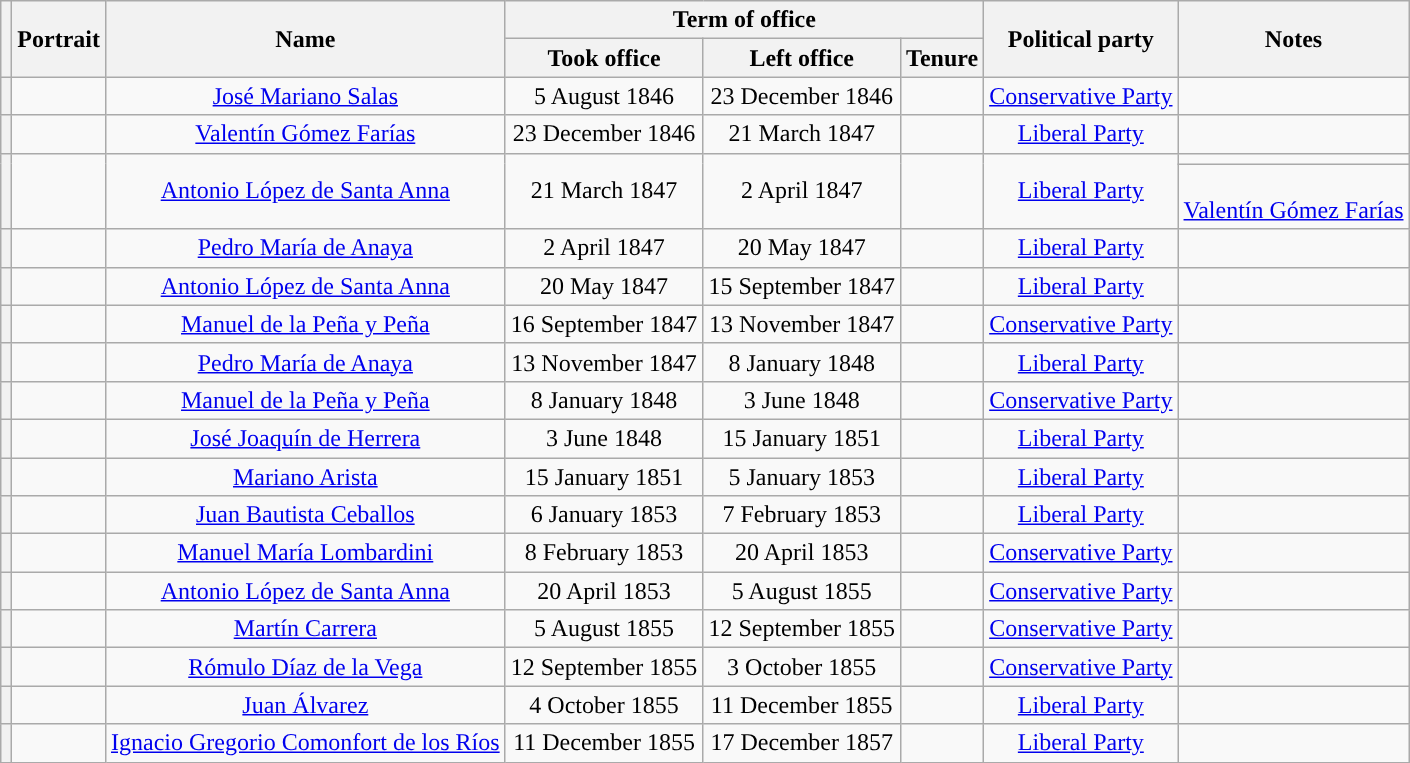<table class="wikitable" style="text-align:center;">
<tr>
<th rowspan="2"></th>
<th rowspan="2">Portrait</th>
<th rowspan="2">Name<br></th>
<th colspan="3">Term of office</th>
<th rowspan="2">Political party</th>
<th rowspan="2">Notes</th>
</tr>
<tr>
<th>Took office</th>
<th>Left office</th>
<th>Tenure</th>
</tr>
<tr>
<th style="background:"></th>
<td></td>
<td><a href='#'>José Mariano Salas</a><br></td>
<td>5 August 1846</td>
<td>23 December 1846</td>
<td></td>
<td><a href='#'>Conservative Party</a></td>
<td></td>
</tr>
<tr>
<th style="background:"></th>
<td></td>
<td><a href='#'>Valentín Gómez Farías</a><br></td>
<td>23 December 1846</td>
<td>21 March 1847</td>
<td></td>
<td><a href='#'>Liberal Party</a></td>
<td></td>
</tr>
<tr>
<th rowspan="2" style="background:"></th>
<td rowspan="2"></td>
<td rowspan="2"><a href='#'>Antonio López de Santa Anna</a><br></td>
<td rowspan="2">21 March 1847</td>
<td rowspan="2">2 April 1847</td>
<td rowspan="2"></td>
<td rowspan="2"><a href='#'>Liberal Party</a></td>
<td></td>
</tr>
<tr>
<td><br><a href='#'>Valentín Gómez Farías</a></td>
</tr>
<tr>
<th style="background:"></th>
<td></td>
<td><a href='#'>Pedro María de Anaya</a><br></td>
<td>2 April 1847</td>
<td>20 May 1847</td>
<td></td>
<td><a href='#'>Liberal Party</a></td>
<td></td>
</tr>
<tr>
<th style="background:"></th>
<td></td>
<td><a href='#'>Antonio López de Santa Anna</a><br></td>
<td>20 May 1847</td>
<td>15 September 1847</td>
<td></td>
<td><a href='#'>Liberal Party</a></td>
<td></td>
</tr>
<tr>
<th style="background:"></th>
<td></td>
<td><a href='#'>Manuel de la Peña y Peña</a><br></td>
<td>16 September 1847</td>
<td>13 November 1847</td>
<td></td>
<td><a href='#'>Conservative Party</a></td>
<td></td>
</tr>
<tr>
<th style="background:"></th>
<td></td>
<td><a href='#'>Pedro María de Anaya</a><br></td>
<td>13 November 1847</td>
<td>8 January 1848</td>
<td></td>
<td><a href='#'>Liberal Party</a></td>
<td></td>
</tr>
<tr>
<th style="background:"></th>
<td></td>
<td><a href='#'>Manuel de la Peña y Peña</a><br></td>
<td>8 January 1848</td>
<td>3 June 1848</td>
<td></td>
<td><a href='#'>Conservative Party</a></td>
<td><br></td>
</tr>
<tr>
<th style="background:"></th>
<td></td>
<td><a href='#'>José Joaquín de Herrera</a><br></td>
<td>3 June 1848</td>
<td>15 January 1851</td>
<td></td>
<td><a href='#'>Liberal Party</a></td>
<td></td>
</tr>
<tr>
<th style="background:"></th>
<td></td>
<td><a href='#'>Mariano Arista</a><br></td>
<td>15 January 1851</td>
<td>5 January 1853</td>
<td></td>
<td><a href='#'>Liberal Party</a></td>
<td></td>
</tr>
<tr>
<th style="background:"></th>
<td></td>
<td><a href='#'>Juan Bautista Ceballos</a><br></td>
<td>6 January 1853</td>
<td>7 February 1853</td>
<td></td>
<td><a href='#'>Liberal Party</a></td>
<td></td>
</tr>
<tr>
<th style="background:"></th>
<td></td>
<td><a href='#'>Manuel María Lombardini</a><br></td>
<td>8 February 1853</td>
<td>20 April 1853</td>
<td></td>
<td><a href='#'>Conservative Party</a></td>
<td></td>
</tr>
<tr>
<th style="background:"></th>
<td></td>
<td><a href='#'>Antonio López de Santa Anna</a><br></td>
<td>20 April 1853</td>
<td>5 August 1855</td>
<td></td>
<td><a href='#'>Conservative Party</a></td>
<td><br></td>
</tr>
<tr>
<th style="background:"></th>
<td></td>
<td><a href='#'>Martín Carrera</a><br></td>
<td>5 August 1855</td>
<td>12 September 1855</td>
<td></td>
<td><a href='#'>Conservative Party</a></td>
<td></td>
</tr>
<tr>
<th style="background:"></th>
<td></td>
<td><a href='#'>Rómulo Díaz de la Vega</a><br></td>
<td>12 September 1855</td>
<td>3 October 1855</td>
<td></td>
<td><a href='#'>Conservative Party</a></td>
<td></td>
</tr>
<tr>
<th style="background:"></th>
<td></td>
<td><a href='#'>Juan Álvarez</a><br></td>
<td>4 October 1855</td>
<td>11 December 1855</td>
<td></td>
<td><a href='#'>Liberal Party</a></td>
<td></td>
</tr>
<tr>
<th style="background:"></th>
<td></td>
<td><a href='#'>Ignacio Gregorio Comonfort de los Ríos</a><br></td>
<td>11 December 1855</td>
<td>17 December 1857</td>
<td></td>
<td><a href='#'>Liberal Party</a></td>
<td></td>
</tr>
</table>
